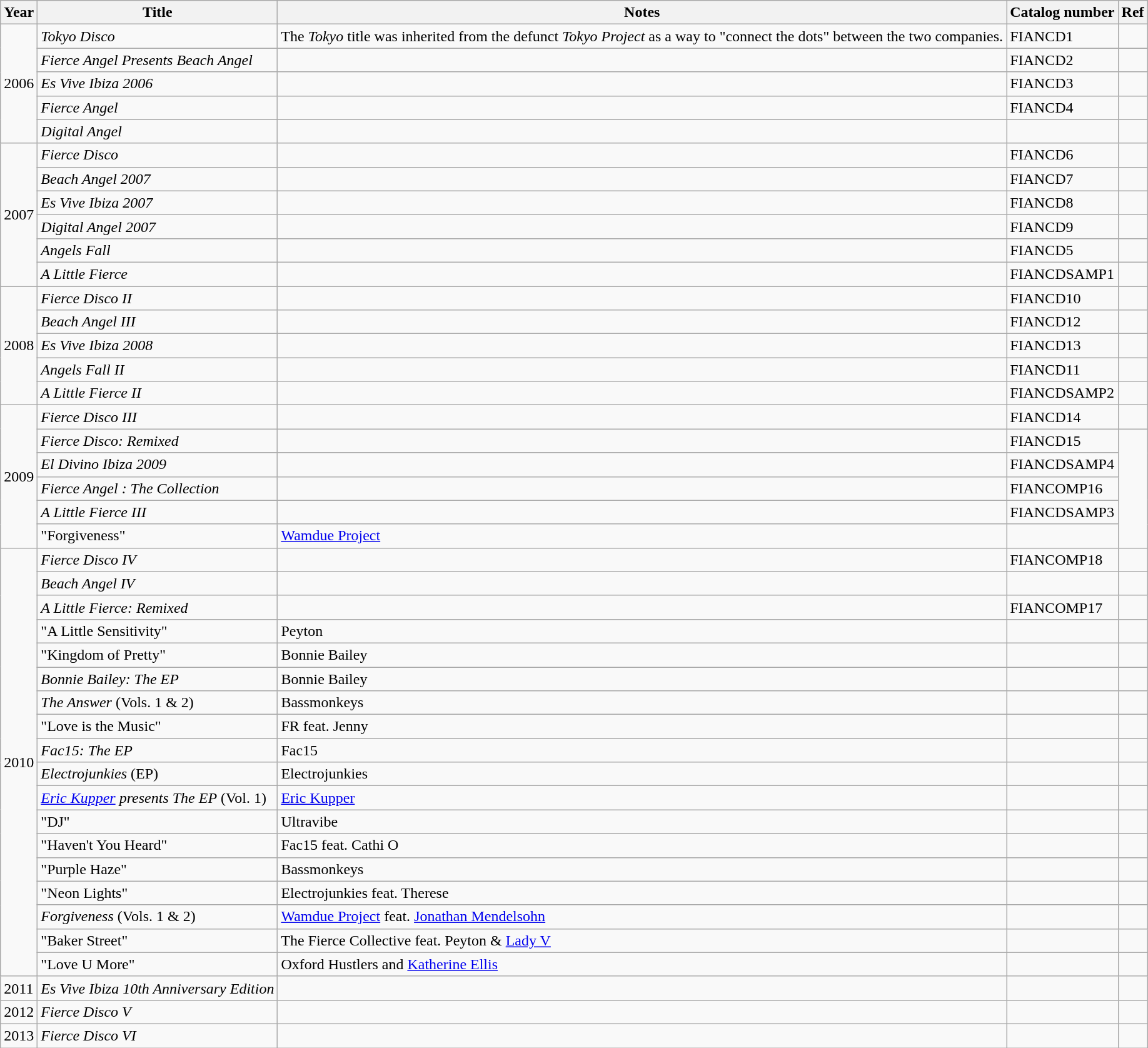<table class="wikitable sortable">
<tr>
<th>Year</th>
<th>Title</th>
<th class="unsortable">Notes</th>
<th>Catalog number</th>
<th class="unsortable">Ref</th>
</tr>
<tr>
<td rowspan="5">2006</td>
<td><em>Tokyo Disco</em></td>
<td>The <em>Tokyo</em> title was inherited from the defunct <em>Tokyo Project</em> as a way to "connect the dots" between the two companies.</td>
<td>FIANCD1</td>
<td></td>
</tr>
<tr>
<td><em>Fierce Angel Presents Beach Angel</em></td>
<td></td>
<td>FIANCD2</td>
<td></td>
</tr>
<tr>
<td><em>Es Vive Ibiza 2006</em></td>
<td></td>
<td>FIANCD3</td>
<td></td>
</tr>
<tr>
<td><em>Fierce Angel</em></td>
<td></td>
<td>FIANCD4</td>
<td></td>
</tr>
<tr>
<td><em>Digital Angel</em></td>
<td></td>
<td></td>
<td></td>
</tr>
<tr>
<td rowspan="6">2007</td>
<td><em>Fierce Disco</em></td>
<td></td>
<td>FIANCD6</td>
<td></td>
</tr>
<tr>
<td><em>Beach Angel 2007</em></td>
<td></td>
<td>FIANCD7</td>
<td></td>
</tr>
<tr>
<td><em>Es Vive Ibiza 2007</em></td>
<td></td>
<td>FIANCD8</td>
<td></td>
</tr>
<tr>
<td><em>Digital Angel 2007</em></td>
<td></td>
<td>FIANCD9</td>
<td></td>
</tr>
<tr>
<td><em>Angels Fall</em></td>
<td></td>
<td>FIANCD5</td>
<td></td>
</tr>
<tr>
<td><em>A Little Fierce</em></td>
<td></td>
<td>FIANCDSAMP1</td>
<td></td>
</tr>
<tr>
<td rowspan="5">2008</td>
<td><em>Fierce Disco II</em></td>
<td></td>
<td>FIANCD10</td>
<td></td>
</tr>
<tr>
<td><em>Beach Angel III</em></td>
<td></td>
<td>FIANCD12</td>
<td></td>
</tr>
<tr>
<td><em>Es Vive Ibiza 2008</em></td>
<td></td>
<td>FIANCD13</td>
<td></td>
</tr>
<tr>
<td><em>Angels Fall II</em></td>
<td></td>
<td>FIANCD11</td>
<td></td>
</tr>
<tr>
<td><em>A Little Fierce II</em></td>
<td></td>
<td>FIANCDSAMP2</td>
<td></td>
</tr>
<tr>
<td rowspan="6">2009</td>
<td><em>Fierce Disco III</em></td>
<td></td>
<td>FIANCD14</td>
<td></td>
</tr>
<tr>
<td><em>Fierce Disco: Remixed</em></td>
<td></td>
<td>FIANCD15</td>
</tr>
<tr>
<td><em>El Divino Ibiza 2009</em></td>
<td></td>
<td>FIANCDSAMP4</td>
</tr>
<tr>
<td><em>Fierce Angel : The Collection</em></td>
<td></td>
<td>FIANCOMP16</td>
</tr>
<tr>
<td><em>A Little Fierce III</em></td>
<td></td>
<td>FIANCDSAMP3</td>
</tr>
<tr>
<td>"Forgiveness"</td>
<td><a href='#'>Wamdue Project</a></td>
<td></td>
</tr>
<tr>
<td rowspan="18">2010</td>
<td><em>Fierce Disco IV</em></td>
<td></td>
<td>FIANCOMP18</td>
<td></td>
</tr>
<tr>
<td><em>Beach Angel IV</em></td>
<td></td>
<td></td>
<td></td>
</tr>
<tr>
<td><em>A Little Fierce: Remixed</em></td>
<td></td>
<td>FIANCOMP17</td>
<td></td>
</tr>
<tr>
<td>"A Little Sensitivity"</td>
<td>Peyton</td>
<td></td>
<td></td>
</tr>
<tr>
<td>"Kingdom of Pretty"</td>
<td>Bonnie Bailey</td>
<td></td>
<td></td>
</tr>
<tr>
<td><em>Bonnie Bailey: The EP</em></td>
<td>Bonnie Bailey</td>
<td></td>
<td></td>
</tr>
<tr>
<td><em>The Answer</em> (Vols. 1 & 2)</td>
<td>Bassmonkeys</td>
<td></td>
<td></td>
</tr>
<tr>
<td>"Love is the Music"</td>
<td>FR feat. Jenny</td>
<td></td>
<td></td>
</tr>
<tr>
<td><em>Fac15: The EP</em></td>
<td>Fac15</td>
<td></td>
<td></td>
</tr>
<tr>
<td><em>Electrojunkies</em> (EP)</td>
<td>Electrojunkies</td>
<td></td>
<td></td>
</tr>
<tr>
<td><em><a href='#'>Eric Kupper</a> presents The EP</em> (Vol. 1)</td>
<td><a href='#'>Eric Kupper</a></td>
<td></td>
<td></td>
</tr>
<tr>
<td>"DJ"</td>
<td>Ultravibe</td>
<td></td>
<td></td>
</tr>
<tr>
<td>"Haven't You Heard"</td>
<td>Fac15 feat. Cathi O</td>
<td></td>
<td></td>
</tr>
<tr>
<td>"Purple Haze"</td>
<td>Bassmonkeys</td>
<td></td>
<td></td>
</tr>
<tr>
<td>"Neon Lights"</td>
<td>Electrojunkies feat. Therese</td>
<td></td>
<td></td>
</tr>
<tr>
<td><em>Forgiveness</em> (Vols. 1 & 2)</td>
<td><a href='#'>Wamdue Project</a> feat. <a href='#'>Jonathan Mendelsohn</a></td>
<td></td>
<td></td>
</tr>
<tr>
<td>"Baker Street"</td>
<td>The Fierce Collective feat. Peyton & <a href='#'>Lady V</a></td>
<td></td>
<td></td>
</tr>
<tr>
<td>"Love U More"</td>
<td>Oxford Hustlers and <a href='#'>Katherine Ellis</a></td>
<td></td>
<td></td>
</tr>
<tr>
<td>2011</td>
<td><em>Es Vive Ibiza 10th Anniversary Edition</em></td>
<td></td>
<td></td>
<td></td>
</tr>
<tr>
<td>2012</td>
<td><em>Fierce Disco V</em></td>
<td></td>
<td></td>
<td></td>
</tr>
<tr>
<td>2013</td>
<td><em>Fierce Disco VI</em></td>
<td></td>
<td></td>
<td></td>
</tr>
</table>
